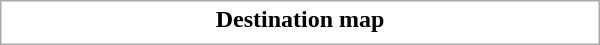<table class="collapsible collapsed" style="border:1px #aaa solid; width:25em; margin:0.2em auto">
<tr>
<th>Destination map</th>
</tr>
<tr>
<td></td>
</tr>
</table>
